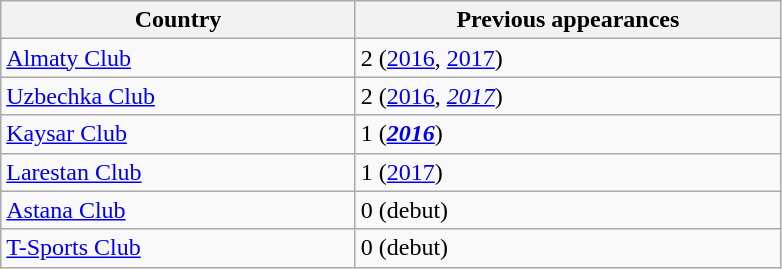<table class="wikitable sortable">
<tr>
<th width=25%>Country</th>
<th width=30%>Previous appearances</th>
</tr>
<tr>
<td> <a href='#'>Almaty Club</a></td>
<td>2 (<a href='#'>2016</a>, <a href='#'>2017</a>)</td>
</tr>
<tr>
<td> <a href='#'>Uzbechka Club</a></td>
<td>2 (<a href='#'>2016</a>, <em><a href='#'>2017</a></em>)</td>
</tr>
<tr>
<td> <a href='#'>Kaysar Club</a></td>
<td>1 (<strong><em><a href='#'>2016</a></em></strong>)</td>
</tr>
<tr>
<td> <a href='#'>Larestan Club</a></td>
<td>1 (<a href='#'>2017</a>)</td>
</tr>
<tr>
<td> <a href='#'>Astana Club</a></td>
<td>0 (debut)</td>
</tr>
<tr>
<td> <a href='#'>T-Sports Club</a></td>
<td>0 (debut)</td>
</tr>
</table>
